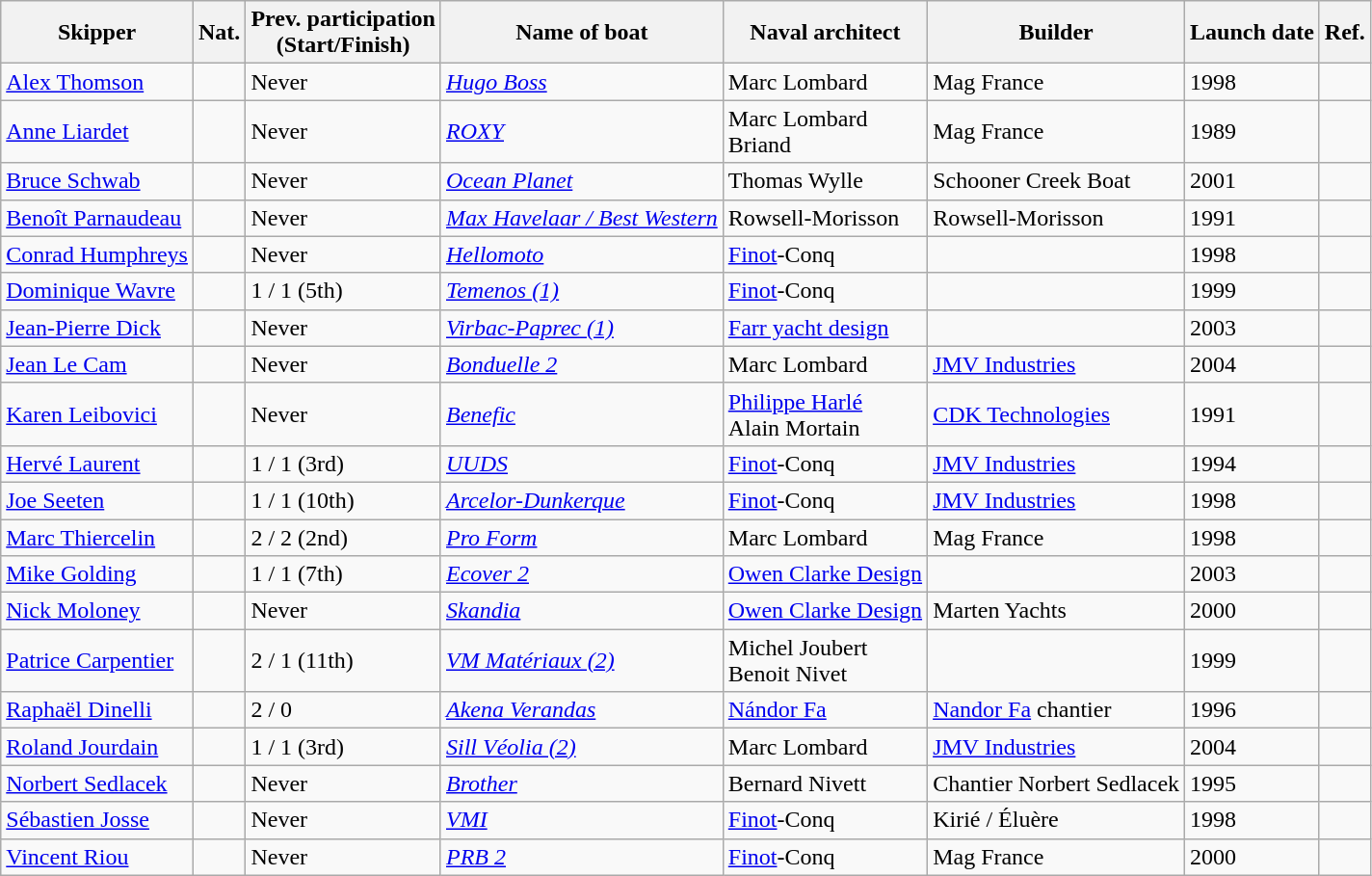<table class="sortable wikitable">
<tr>
<th>Skipper</th>
<th>Nat.</th>
<th>Prev. participation<br>(Start/Finish)</th>
<th>Name of boat</th>
<th>Naval architect</th>
<th>Builder</th>
<th>Launch date</th>
<th>Ref.</th>
</tr>
<tr>
<td><a href='#'>Alex Thomson</a></td>
<td></td>
<td>Never</td>
<td><em><a href='#'>Hugo Boss</a></em></td>
<td>Marc Lombard</td>
<td>Mag France</td>
<td>1998</td>
<td></td>
</tr>
<tr>
<td><a href='#'>Anne Liardet</a></td>
<td></td>
<td>Never</td>
<td><em><a href='#'>ROXY</a></em></td>
<td>Marc Lombard <br> Briand</td>
<td>Mag France</td>
<td>1989</td>
<td></td>
</tr>
<tr>
<td><a href='#'>Bruce Schwab</a></td>
<td></td>
<td>Never</td>
<td><em><a href='#'>Ocean Planet</a></em></td>
<td>Thomas Wylle</td>
<td>Schooner Creek Boat</td>
<td>2001</td>
<td></td>
</tr>
<tr>
<td><a href='#'>Benoît Parnaudeau</a></td>
<td></td>
<td>Never</td>
<td><em><a href='#'>Max Havelaar / Best Western</a></em></td>
<td>Rowsell-Morisson</td>
<td>Rowsell-Morisson</td>
<td>1991</td>
<td></td>
</tr>
<tr>
<td><a href='#'>Conrad Humphreys</a></td>
<td></td>
<td>Never</td>
<td><em><a href='#'>Hellomoto</a></em></td>
<td><a href='#'>Finot</a>-Conq</td>
<td></td>
<td>1998</td>
<td></td>
</tr>
<tr>
<td><a href='#'>Dominique Wavre</a></td>
<td></td>
<td>1 / 1 (5th)</td>
<td><em><a href='#'>Temenos (1)</a></em></td>
<td><a href='#'>Finot</a>-Conq</td>
<td></td>
<td>1999</td>
<td></td>
</tr>
<tr>
<td><a href='#'>Jean-Pierre Dick</a></td>
<td></td>
<td>Never</td>
<td><em><a href='#'>Virbac-Paprec (1)</a></em></td>
<td><a href='#'>Farr yacht design</a></td>
<td></td>
<td>2003</td>
<td></td>
</tr>
<tr>
<td><a href='#'>Jean Le Cam</a></td>
<td></td>
<td>Never</td>
<td><em><a href='#'>Bonduelle 2</a></em></td>
<td>Marc Lombard</td>
<td><a href='#'>JMV Industries</a></td>
<td>2004</td>
<td></td>
</tr>
<tr>
<td><a href='#'>Karen Leibovici</a></td>
<td></td>
<td>Never</td>
<td><em><a href='#'>Benefic</a></em></td>
<td><a href='#'>Philippe Harlé</a> <br> Alain Mortain</td>
<td><a href='#'>CDK Technologies</a></td>
<td>1991</td>
<td></td>
</tr>
<tr>
<td><a href='#'>Hervé Laurent</a></td>
<td></td>
<td>1 / 1 (3rd)</td>
<td><em><a href='#'>UUDS</a></em></td>
<td><a href='#'>Finot</a>-Conq</td>
<td><a href='#'>JMV Industries</a></td>
<td>1994</td>
<td></td>
</tr>
<tr>
<td><a href='#'>Joe Seeten</a></td>
<td></td>
<td>1 / 1 (10th)</td>
<td><em><a href='#'>Arcelor-Dunkerque</a></em></td>
<td><a href='#'>Finot</a>-Conq</td>
<td><a href='#'>JMV Industries</a></td>
<td>1998</td>
<td></td>
</tr>
<tr>
<td><a href='#'>Marc Thiercelin</a></td>
<td></td>
<td>2 / 2 (2nd)</td>
<td><em><a href='#'>Pro Form</a></em></td>
<td>Marc Lombard</td>
<td>Mag France</td>
<td>1998</td>
<td></td>
</tr>
<tr>
<td><a href='#'>Mike Golding</a></td>
<td></td>
<td>1 / 1 (7th)</td>
<td><em><a href='#'>Ecover 2</a></em></td>
<td><a href='#'>Owen Clarke Design</a></td>
<td></td>
<td>2003</td>
<td></td>
</tr>
<tr>
<td><a href='#'>Nick Moloney</a></td>
<td></td>
<td>Never</td>
<td><em><a href='#'>Skandia</a></em></td>
<td><a href='#'>Owen Clarke Design</a></td>
<td>Marten Yachts</td>
<td>2000</td>
<td></td>
</tr>
<tr>
<td><a href='#'>Patrice Carpentier</a></td>
<td></td>
<td>2 / 1 (11th)</td>
<td><em><a href='#'>VM Matériaux (2)</a></em></td>
<td>Michel Joubert <br> Benoit Nivet</td>
<td></td>
<td>1999</td>
<td></td>
</tr>
<tr>
<td><a href='#'>Raphaël Dinelli</a></td>
<td></td>
<td>2 / 0</td>
<td><em><a href='#'>Akena Verandas</a></em></td>
<td><a href='#'>Nándor Fa</a></td>
<td><a href='#'>Nandor Fa</a> chantier</td>
<td>1996</td>
<td></td>
</tr>
<tr>
<td><a href='#'>Roland Jourdain</a></td>
<td></td>
<td>1 / 1 (3rd)</td>
<td><em><a href='#'>Sill Véolia (2)</a></em></td>
<td>Marc Lombard</td>
<td><a href='#'>JMV Industries</a></td>
<td>2004</td>
<td></td>
</tr>
<tr>
<td><a href='#'>Norbert Sedlacek</a></td>
<td></td>
<td>Never</td>
<td><em><a href='#'>Brother</a></em></td>
<td>Bernard Nivett</td>
<td>Chantier Norbert Sedlacek</td>
<td>1995</td>
<td></td>
</tr>
<tr>
<td><a href='#'>Sébastien Josse</a></td>
<td></td>
<td>Never</td>
<td><em><a href='#'>VMI</a></em></td>
<td><a href='#'>Finot</a>-Conq</td>
<td>Kirié / Éluère</td>
<td>1998</td>
<td></td>
</tr>
<tr>
<td><a href='#'>Vincent Riou</a></td>
<td></td>
<td>Never</td>
<td><em><a href='#'>PRB 2</a></em></td>
<td><a href='#'>Finot</a>-Conq</td>
<td>Mag France</td>
<td>2000</td>
<td></td>
</tr>
</table>
